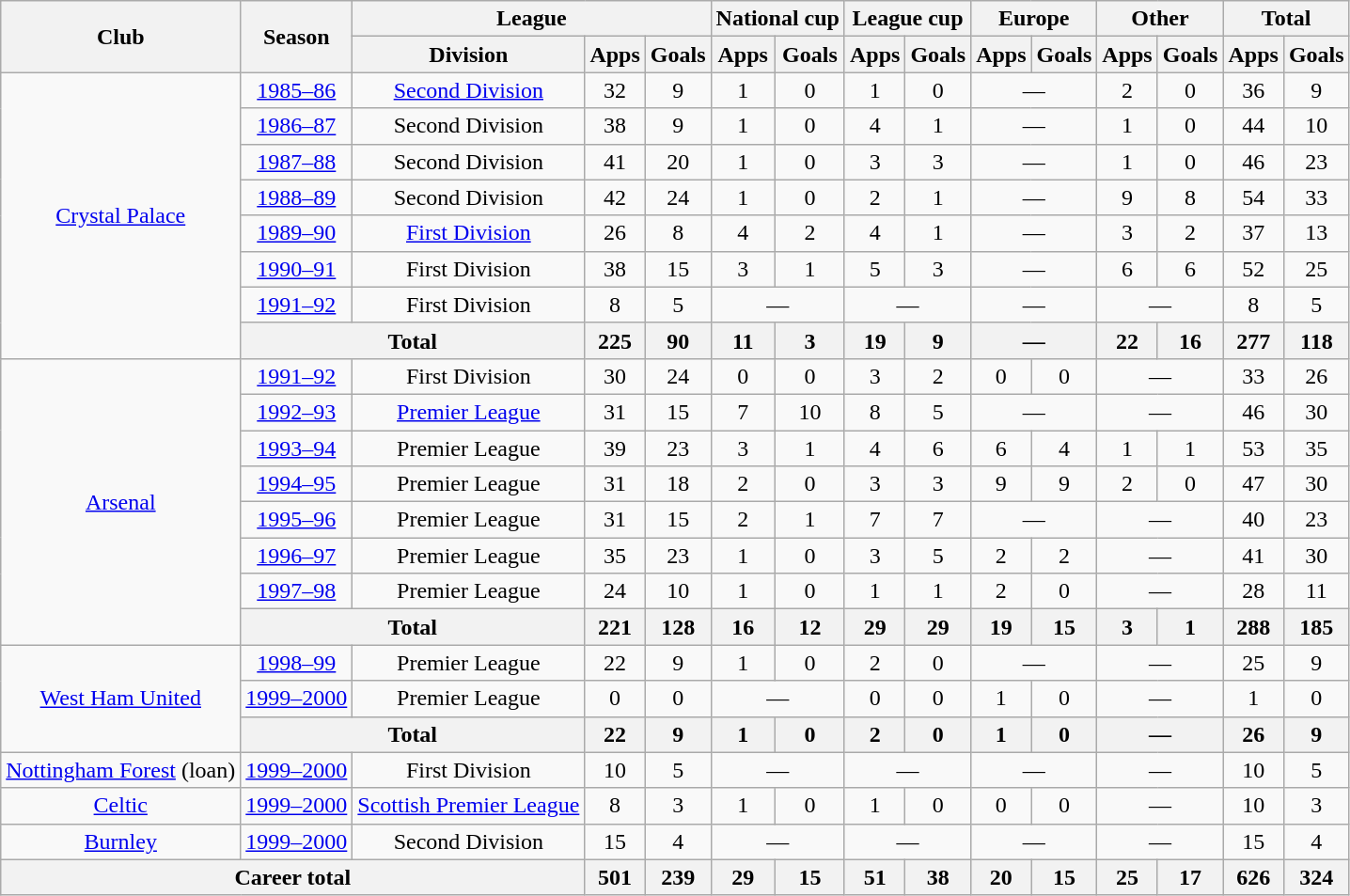<table class="wikitable" style="text-align: center;">
<tr>
<th rowspan="2">Club</th>
<th rowspan="2">Season</th>
<th colspan="3">League</th>
<th colspan="2">National cup</th>
<th colspan="2">League cup</th>
<th colspan="2">Europe</th>
<th colspan="2">Other</th>
<th colspan="2">Total</th>
</tr>
<tr>
<th>Division</th>
<th>Apps</th>
<th>Goals</th>
<th>Apps</th>
<th>Goals</th>
<th>Apps</th>
<th>Goals</th>
<th>Apps</th>
<th>Goals</th>
<th>Apps</th>
<th>Goals</th>
<th>Apps</th>
<th>Goals</th>
</tr>
<tr>
<td rowspan="8"><a href='#'>Crystal Palace</a></td>
<td><a href='#'>1985–86</a></td>
<td><a href='#'>Second Division</a></td>
<td>32</td>
<td>9</td>
<td>1</td>
<td>0</td>
<td>1</td>
<td>0</td>
<td colspan="2">—</td>
<td>2</td>
<td>0</td>
<td>36</td>
<td>9</td>
</tr>
<tr>
<td><a href='#'>1986–87</a></td>
<td>Second Division</td>
<td>38</td>
<td>9</td>
<td>1</td>
<td>0</td>
<td>4</td>
<td>1</td>
<td colspan="2">—</td>
<td>1</td>
<td>0</td>
<td>44</td>
<td>10</td>
</tr>
<tr>
<td><a href='#'>1987–88</a></td>
<td>Second Division</td>
<td>41</td>
<td>20</td>
<td>1</td>
<td>0</td>
<td>3</td>
<td>3</td>
<td colspan="2">—</td>
<td>1</td>
<td>0</td>
<td>46</td>
<td>23</td>
</tr>
<tr>
<td><a href='#'>1988–89</a></td>
<td>Second Division</td>
<td>42</td>
<td>24</td>
<td>1</td>
<td>0</td>
<td>2</td>
<td>1</td>
<td colspan="2">—</td>
<td>9</td>
<td>8</td>
<td>54</td>
<td>33</td>
</tr>
<tr>
<td><a href='#'>1989–90</a></td>
<td><a href='#'>First Division</a></td>
<td>26</td>
<td>8</td>
<td>4</td>
<td>2</td>
<td>4</td>
<td>1</td>
<td colspan="2">—</td>
<td>3</td>
<td>2</td>
<td>37</td>
<td>13</td>
</tr>
<tr>
<td><a href='#'>1990–91</a></td>
<td>First Division</td>
<td>38</td>
<td>15</td>
<td>3</td>
<td>1</td>
<td>5</td>
<td>3</td>
<td colspan="2">—</td>
<td>6</td>
<td>6</td>
<td>52</td>
<td>25</td>
</tr>
<tr>
<td><a href='#'>1991–92</a></td>
<td>First Division</td>
<td>8</td>
<td>5</td>
<td colspan="2">—</td>
<td colspan="2">—</td>
<td colspan="2">—</td>
<td colspan="2">—</td>
<td>8</td>
<td>5</td>
</tr>
<tr>
<th colspan="2">Total</th>
<th>225</th>
<th>90</th>
<th>11</th>
<th>3</th>
<th>19</th>
<th>9</th>
<th colspan="2">—</th>
<th>22</th>
<th>16</th>
<th>277</th>
<th>118</th>
</tr>
<tr>
<td rowspan="8"><a href='#'>Arsenal</a></td>
<td><a href='#'>1991–92</a></td>
<td>First Division</td>
<td>30</td>
<td>24</td>
<td>0</td>
<td>0</td>
<td>3</td>
<td>2</td>
<td>0</td>
<td>0</td>
<td colspan="2">—</td>
<td>33</td>
<td>26</td>
</tr>
<tr>
<td><a href='#'>1992–93</a></td>
<td><a href='#'>Premier League</a></td>
<td>31</td>
<td>15</td>
<td>7</td>
<td>10</td>
<td>8</td>
<td>5</td>
<td colspan="2">—</td>
<td colspan="2">—</td>
<td>46</td>
<td>30</td>
</tr>
<tr>
<td><a href='#'>1993–94</a></td>
<td>Premier League</td>
<td>39</td>
<td>23</td>
<td>3</td>
<td>1</td>
<td>4</td>
<td>6</td>
<td>6</td>
<td>4</td>
<td>1</td>
<td>1</td>
<td>53</td>
<td>35</td>
</tr>
<tr>
<td><a href='#'>1994–95</a></td>
<td>Premier League</td>
<td>31</td>
<td>18</td>
<td>2</td>
<td>0</td>
<td>3</td>
<td>3</td>
<td>9</td>
<td>9</td>
<td>2</td>
<td>0</td>
<td>47</td>
<td>30</td>
</tr>
<tr>
<td><a href='#'>1995–96</a></td>
<td>Premier League</td>
<td>31</td>
<td>15</td>
<td>2</td>
<td>1</td>
<td>7</td>
<td>7</td>
<td colspan="2">—</td>
<td colspan="2">—</td>
<td>40</td>
<td>23</td>
</tr>
<tr>
<td><a href='#'>1996–97</a></td>
<td>Premier League</td>
<td>35</td>
<td>23</td>
<td>1</td>
<td>0</td>
<td>3</td>
<td>5</td>
<td>2</td>
<td>2</td>
<td colspan="2">—</td>
<td>41</td>
<td>30</td>
</tr>
<tr>
<td><a href='#'>1997–98</a></td>
<td>Premier League</td>
<td>24</td>
<td>10</td>
<td>1</td>
<td>0</td>
<td>1</td>
<td>1</td>
<td>2</td>
<td>0</td>
<td colspan="2">—</td>
<td>28</td>
<td>11</td>
</tr>
<tr>
<th colspan="2">Total</th>
<th>221</th>
<th>128</th>
<th>16</th>
<th>12</th>
<th>29</th>
<th>29</th>
<th>19</th>
<th>15</th>
<th>3</th>
<th>1</th>
<th>288</th>
<th>185</th>
</tr>
<tr>
<td rowspan="3"><a href='#'>West Ham United</a></td>
<td><a href='#'>1998–99</a></td>
<td>Premier League</td>
<td>22</td>
<td>9</td>
<td>1</td>
<td>0</td>
<td>2</td>
<td>0</td>
<td colspan="2">—</td>
<td colspan="2">—</td>
<td>25</td>
<td>9</td>
</tr>
<tr>
<td><a href='#'>1999–2000</a></td>
<td>Premier League</td>
<td>0</td>
<td>0</td>
<td colspan="2">—</td>
<td>0</td>
<td>0</td>
<td>1</td>
<td>0</td>
<td colspan="2">—</td>
<td>1</td>
<td>0</td>
</tr>
<tr>
<th colspan="2">Total</th>
<th>22</th>
<th>9</th>
<th>1</th>
<th>0</th>
<th>2</th>
<th>0</th>
<th>1</th>
<th>0</th>
<th colspan="2">—</th>
<th>26</th>
<th>9</th>
</tr>
<tr>
<td><a href='#'>Nottingham Forest</a> (loan)</td>
<td><a href='#'>1999–2000</a></td>
<td>First Division</td>
<td>10</td>
<td>5</td>
<td colspan="2">—</td>
<td colspan="2">—</td>
<td colspan="2">—</td>
<td colspan="2">—</td>
<td>10</td>
<td>5</td>
</tr>
<tr>
<td><a href='#'>Celtic</a></td>
<td><a href='#'>1999–2000</a></td>
<td><a href='#'>Scottish Premier League</a></td>
<td>8</td>
<td>3</td>
<td>1</td>
<td>0</td>
<td>1</td>
<td>0</td>
<td>0</td>
<td>0</td>
<td colspan="2">—</td>
<td>10</td>
<td>3</td>
</tr>
<tr>
<td><a href='#'>Burnley</a></td>
<td><a href='#'>1999–2000</a></td>
<td>Second Division</td>
<td>15</td>
<td>4</td>
<td colspan="2">—</td>
<td colspan="2">—</td>
<td colspan="2">—</td>
<td colspan="2">—</td>
<td>15</td>
<td>4</td>
</tr>
<tr>
<th colspan="3">Career total</th>
<th>501</th>
<th>239</th>
<th>29</th>
<th>15</th>
<th>51</th>
<th>38</th>
<th>20</th>
<th>15</th>
<th>25</th>
<th>17</th>
<th>626</th>
<th>324</th>
</tr>
</table>
